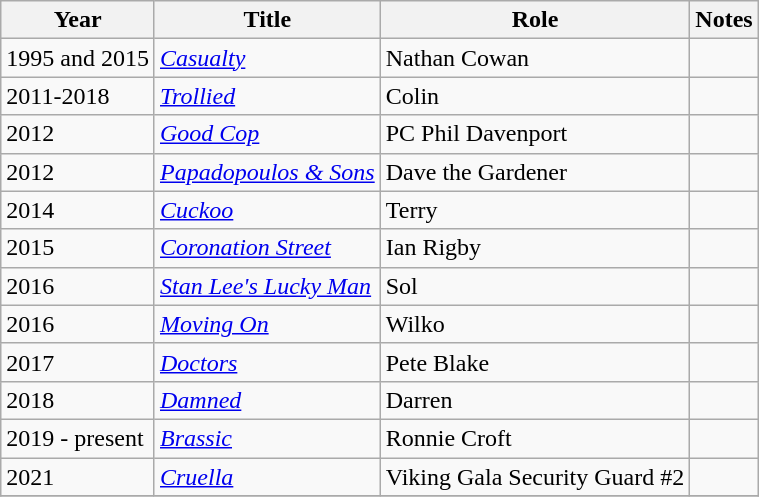<table class="wikitable">
<tr>
<th>Year</th>
<th>Title</th>
<th>Role</th>
<th>Notes</th>
</tr>
<tr>
<td>1995 and 2015</td>
<td><em><a href='#'>Casualty</a></em></td>
<td Jason Lester>Nathan Cowan</td>
<td></td>
</tr>
<tr>
<td>2011-2018</td>
<td><em><a href='#'>Trollied</a></em></td>
<td>Colin</td>
<td></td>
</tr>
<tr>
<td>2012</td>
<td><em><a href='#'>Good Cop</a></em></td>
<td Jason Lester>PC Phil Davenport</td>
<td></td>
</tr>
<tr>
<td>2012</td>
<td><em><a href='#'>Papadopoulos & Sons</a></em></td>
<td>Dave the Gardener</td>
<td></td>
</tr>
<tr>
<td>2014</td>
<td><em><a href='#'>Cuckoo</a></em></td>
<td>Terry</td>
<td></td>
</tr>
<tr>
<td>2015</td>
<td><em><a href='#'>Coronation Street</a></em></td>
<td>Ian Rigby</td>
<td></td>
</tr>
<tr>
<td>2016</td>
<td><em><a href='#'>Stan Lee's Lucky Man</a></em></td>
<td>Sol</td>
<td></td>
</tr>
<tr>
<td>2016</td>
<td><em><a href='#'>Moving On</a></em></td>
<td>Wilko</td>
<td></td>
</tr>
<tr>
<td>2017</td>
<td><em><a href='#'>Doctors</a></em></td>
<td>Pete Blake</td>
<td></td>
</tr>
<tr>
<td>2018</td>
<td><em><a href='#'>Damned</a></em></td>
<td>Darren</td>
<td></td>
</tr>
<tr>
<td>2019 - present</td>
<td><em><a href='#'>Brassic</a></em></td>
<td>Ronnie Croft</td>
<td></td>
</tr>
<tr>
<td>2021</td>
<td><em><a href='#'>Cruella</a></em></td>
<td>Viking Gala Security Guard #2</td>
<td></td>
</tr>
<tr>
</tr>
</table>
